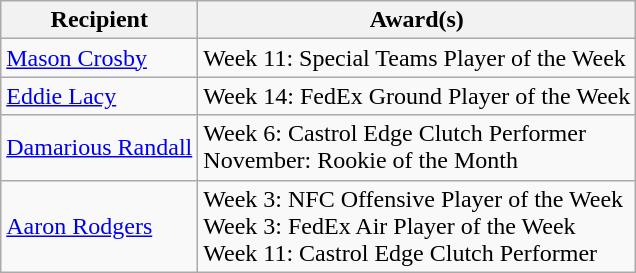<table class="wikitable">
<tr>
<th>Recipient</th>
<th>Award(s)</th>
</tr>
<tr>
<td><a href='#'>Mason Crosby</a></td>
<td>Week 11: Special Teams Player of the Week</td>
</tr>
<tr>
<td><a href='#'>Eddie Lacy</a></td>
<td>Week 14: FedEx Ground Player of the Week</td>
</tr>
<tr>
<td><a href='#'>Damarious Randall</a></td>
<td>Week 6: Castrol Edge Clutch Performer<br>November: Rookie of the Month</td>
</tr>
<tr>
<td><a href='#'>Aaron Rodgers</a></td>
<td>Week 3: NFC Offensive Player of the Week<br>Week 3: FedEx Air Player of the Week<br>Week 11: Castrol Edge Clutch Performer</td>
</tr>
</table>
